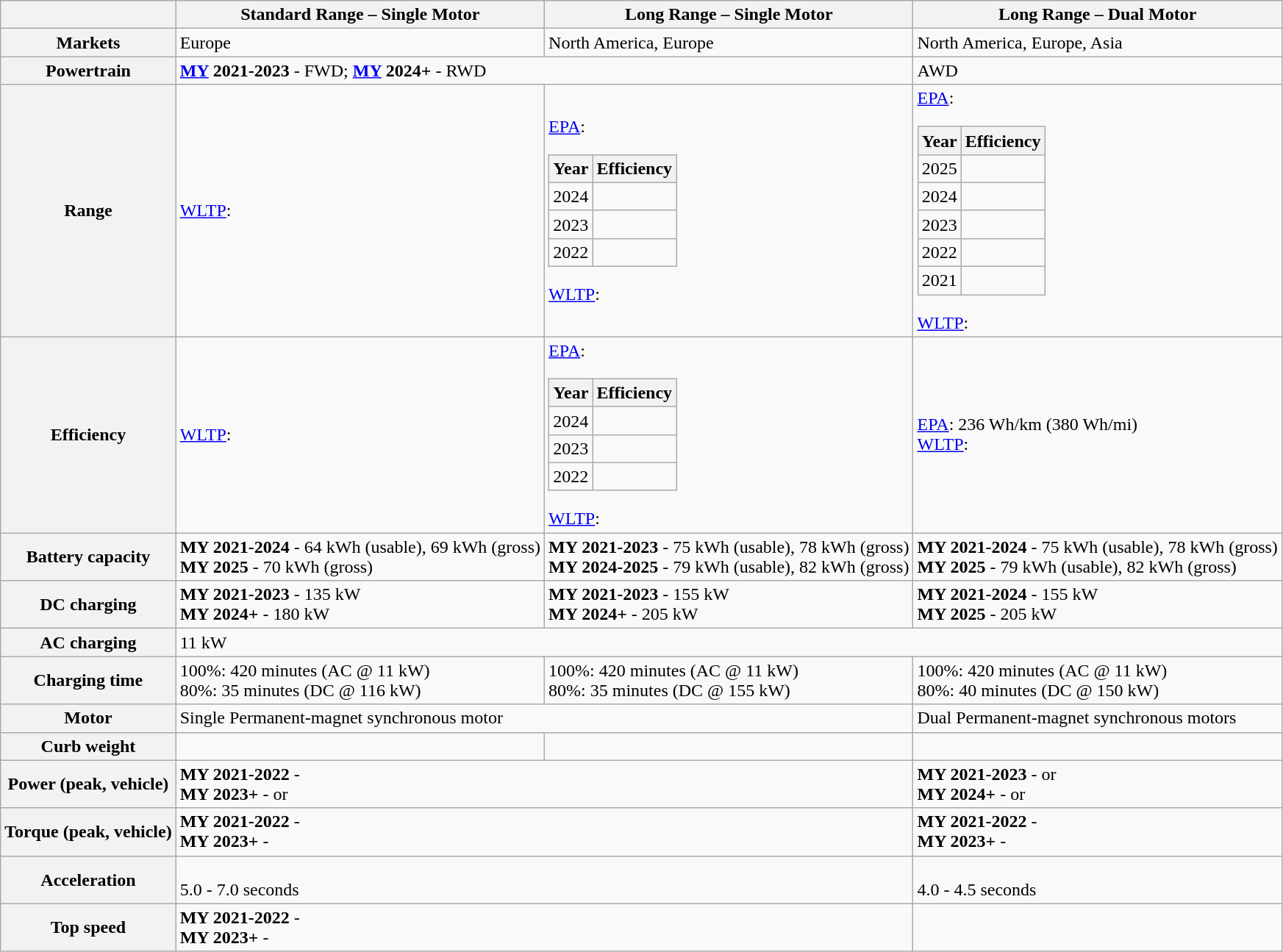<table class="wikitable">
<tr>
<th></th>
<th>Standard Range – Single Motor</th>
<th>Long Range – Single Motor</th>
<th>Long Range – Dual Motor</th>
</tr>
<tr>
<th>Markets</th>
<td>Europe</td>
<td>North America, Europe</td>
<td>North America, Europe, Asia</td>
</tr>
<tr>
<th>Powertrain</th>
<td colspan="2"><strong><a href='#'>MY</a> 2021-2023</strong> - FWD; <strong><a href='#'>MY</a> 2024+</strong> - RWD</td>
<td>AWD</td>
</tr>
<tr>
<th>Range</th>
<td><a href='#'>WLTP</a>: </td>
<td><a href='#'>EPA</a>:<br><table class="wikitable">
<tr>
<th>Year</th>
<th>Efficiency</th>
</tr>
<tr>
<td>2024</td>
<td></td>
</tr>
<tr>
<td>2023</td>
<td></td>
</tr>
<tr>
<td>2022</td>
<td></td>
</tr>
</table>
<a href='#'>WLTP</a>: </td>
<td><a href='#'>EPA</a>:<br><table class="wikitable">
<tr>
<th>Year</th>
<th>Efficiency</th>
</tr>
<tr>
<td>2025</td>
<td></td>
</tr>
<tr>
<td>2024</td>
<td></td>
</tr>
<tr>
<td>2023</td>
<td></td>
</tr>
<tr>
<td>2022</td>
<td></td>
</tr>
<tr>
<td>2021</td>
<td></td>
</tr>
</table>
<a href='#'>WLTP</a>: </td>
</tr>
<tr>
<th>Efficiency</th>
<td><a href='#'>WLTP</a>: </td>
<td><a href='#'>EPA</a>:<br><table class="wikitable">
<tr>
<th>Year</th>
<th>Efficiency</th>
</tr>
<tr>
<td>2024</td>
<td></td>
</tr>
<tr>
<td>2023</td>
<td></td>
</tr>
<tr>
<td>2022</td>
<td></td>
</tr>
</table>
<a href='#'>WLTP</a>: </td>
<td><a href='#'>EPA</a>: 236 Wh/km (380 Wh/mi)<br><a href='#'>WLTP</a>: </td>
</tr>
<tr>
<th>Battery capacity</th>
<td><strong>MY 2021-2024</strong> - 64 kWh (usable), 69 kWh (gross)<br><strong>MY 2025</strong> - 70 kWh (gross)</td>
<td><strong>MY 2021-2023</strong> - 75 kWh (usable), 78 kWh (gross)<br><strong>MY 2024-2025</strong> - 79 kWh (usable), 82 kWh (gross)</td>
<td><strong>MY 2021-2024</strong> - 75 kWh (usable), 78 kWh (gross)<br><strong>MY 2025</strong> - 79 kWh (usable), 82 kWh (gross)</td>
</tr>
<tr>
<th>DC charging</th>
<td><strong>MY 2021-2023</strong> - 135 kW<br><strong>MY 2024+</strong> - 180 kW</td>
<td><strong>MY 2021-2023</strong> - 155 kW<br><strong>MY 2024+</strong> - 205 kW</td>
<td><strong>MY 2021-2024</strong> - 155 kW<br><strong>MY 2025</strong> - 205 kW</td>
</tr>
<tr>
<th>AC charging</th>
<td colspan="3">11 kW</td>
</tr>
<tr>
<th>Charging time</th>
<td>100%: 420 minutes (AC @ 11 kW)<br>80%: 35 minutes (DC @ 116 kW)</td>
<td>100%: 420 minutes (AC @ 11 kW)<br>80%: 35 minutes (DC @ 155 kW)</td>
<td>100%: 420 minutes (AC @ 11 kW)<br>80%: 40 minutes (DC @ 150 kW)</td>
</tr>
<tr>
<th>Motor</th>
<td colspan="2">Single Permanent-magnet synchronous motor</td>
<td>Dual Permanent-magnet synchronous motors</td>
</tr>
<tr>
<th>Curb weight</th>
<td></td>
<td></td>
<td></td>
</tr>
<tr>
<th>Power (peak, vehicle)</th>
<td colspan="2"><strong>MY 2021-2022</strong> - <br><strong>MY 2023+</strong> -  or </td>
<td><strong>MY 2021-2023</strong> -  or <br><strong>MY 2024+</strong>  -  or </td>
</tr>
<tr>
<th>Torque (peak, vehicle)</th>
<td colspan="2"><strong>MY 2021-2022</strong> - <br><strong>MY 2023+</strong> - </td>
<td><strong>MY 2021-2022</strong> - <br><strong>MY 2023+</strong> - </td>
</tr>
<tr>
<th>Acceleration</th>
<td colspan="2"><br>5.0 - 7.0 seconds</td>
<td><br>4.0 - 4.5 seconds</td>
</tr>
<tr>
<th>Top speed</th>
<td colspan="2"><strong>MY 2021-2022</strong> - <br><strong>MY 2023+</strong> - </td>
<td></td>
</tr>
</table>
